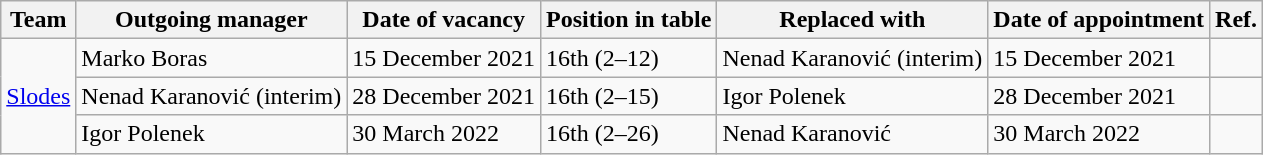<table class="wikitable sortable">
<tr>
<th>Team</th>
<th>Outgoing manager</th>
<th>Date of vacancy</th>
<th>Position in table</th>
<th>Replaced with</th>
<th>Date of appointment</th>
<th>Ref.</th>
</tr>
<tr>
<td rowspan=3><a href='#'>Slodes</a></td>
<td> Marko Boras</td>
<td>15 December 2021</td>
<td>16th (2–12)</td>
<td> Nenad Karanović (interim)</td>
<td>15 December 2021</td>
<td></td>
</tr>
<tr>
<td> Nenad Karanović (interim)</td>
<td>28 December 2021</td>
<td>16th (2–15)</td>
<td> Igor Polenek</td>
<td>28 December 2021</td>
<td></td>
</tr>
<tr>
<td> Igor Polenek</td>
<td>30 March 2022</td>
<td>16th (2–26)</td>
<td> Nenad Karanović</td>
<td>30 March 2022</td>
<td></td>
</tr>
</table>
